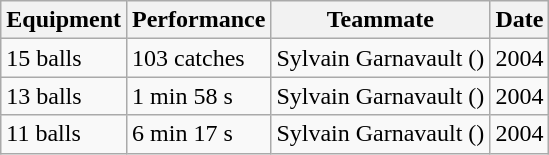<table class="wikitable">
<tr>
<th>Equipment</th>
<th>Performance</th>
<th>Teammate</th>
<th>Date</th>
</tr>
<tr>
<td>15 balls</td>
<td>103 catches</td>
<td>Sylvain Garnavault ()</td>
<td>2004</td>
</tr>
<tr>
<td>13 balls</td>
<td>1 min 58 s</td>
<td>Sylvain Garnavault ()</td>
<td>2004</td>
</tr>
<tr>
<td>11 balls</td>
<td>6 min 17 s</td>
<td>Sylvain Garnavault ()</td>
<td>2004</td>
</tr>
</table>
